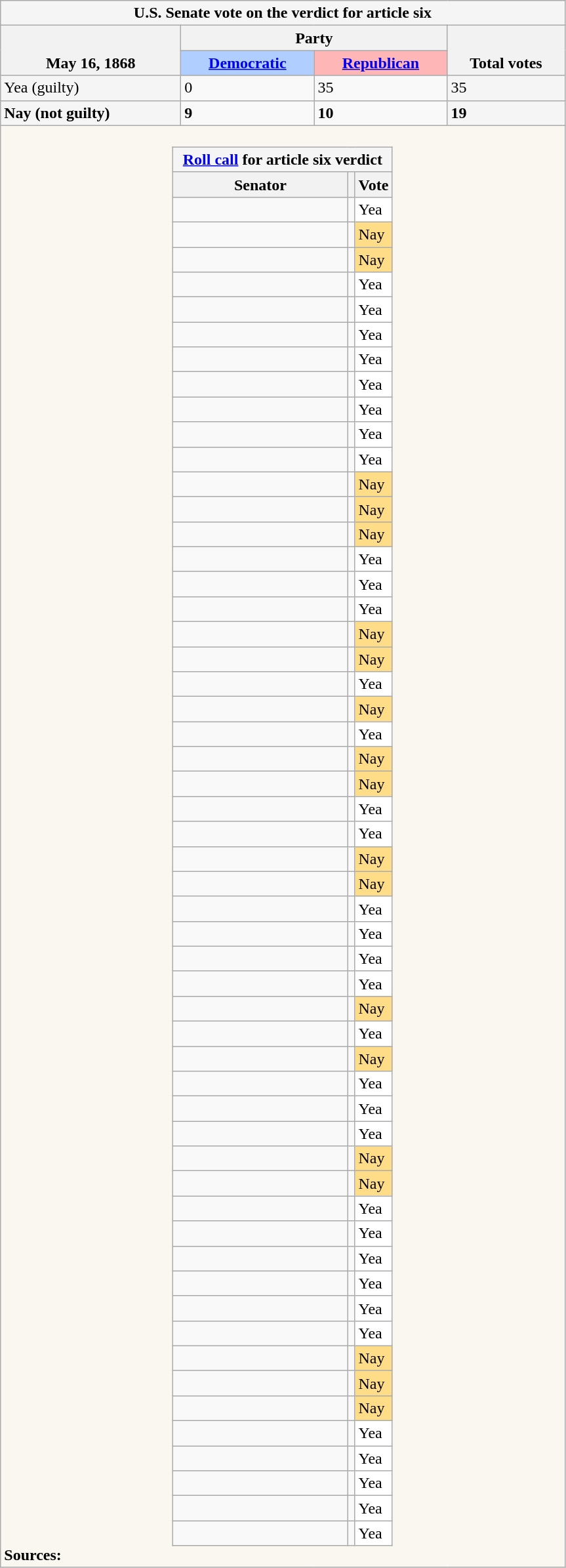<table class="wikitable">
<tr>
<th colspan=4 style="background:#f5f5f5">U.S. Senate vote on the verdict for article six<br></th>
</tr>
<tr style="vertical-align:bottom;">
<th rowspan=2>May 16, 1868</th>
<th colspan=2>Party</th>
<th rowspan=2>Total votes</th>
</tr>
<tr style="vertical-align:bottom;">
<th style="background-color:#b0ceff;"><a href='#'>Democratic</a></th>
<th style="background-color:#ffb6b6;"><a href='#'>Republican</a></th>
</tr>
<tr>
<td style="width: 11em; background:#F5F5F5">Yea (guilty)</td>
<td style="width: 8em;">0</td>
<td style="width: 8em;">35</td>
<td style="width: 7em; background:#F5F5F5">35</td>
</tr>
<tr>
<td style="background:#F5F5F5"><strong>Nay (not guilty)</strong></td>
<td><strong>9</strong></td>
<td><strong>10</strong></td>
<td style="background:#F5F5F5"><strong>19</strong></td>
</tr>
<tr>
<td colspan=4 style="background:#f9f7f0"><br><table class="wikitable mw-collapsible mw-collapsed sortable" style="margin: auto;">
<tr>
<th colspan=3 style="background:#f5f5f5"><a href='#'>Roll call</a> for article six verdict</th>
</tr>
<tr>
<th scope="col" style="width: 170px;">Senator</th>
<th></th>
<th>Vote</th>
</tr>
<tr>
<td></td>
<td></td>
<td style="background:#ffffff;">Yea</td>
</tr>
<tr>
<td></td>
<td></td>
<td style="background:#ffdd88;">Nay</td>
</tr>
<tr>
<td></td>
<td></td>
<td style="background:#ffdd88;">Nay</td>
</tr>
<tr>
<td></td>
<td></td>
<td style="background:#ffffff;">Yea</td>
</tr>
<tr>
<td></td>
<td></td>
<td style="background:#ffffff;">Yea</td>
</tr>
<tr>
<td></td>
<td></td>
<td style="background:#ffffff;">Yea</td>
</tr>
<tr>
<td></td>
<td></td>
<td style="background:#ffffff;">Yea</td>
</tr>
<tr>
<td></td>
<td></td>
<td style="background:#ffffff;">Yea</td>
</tr>
<tr>
<td></td>
<td></td>
<td style="background:#ffffff;">Yea</td>
</tr>
<tr>
<td></td>
<td></td>
<td style="background:#ffffff;">Yea</td>
</tr>
<tr>
<td></td>
<td></td>
<td style="background:#ffffff;">Yea</td>
</tr>
<tr>
<td></td>
<td></td>
<td style="background:#ffdd88;">Nay</td>
</tr>
<tr>
<td></td>
<td></td>
<td style="background:#ffdd88;">Nay</td>
</tr>
<tr>
<td></td>
<td></td>
<td style="background:#ffdd88;">Nay</td>
</tr>
<tr>
<td></td>
<td></td>
<td style="background:#ffffff;">Yea</td>
</tr>
<tr>
<td></td>
<td></td>
<td style="background:#ffffff;">Yea</td>
</tr>
<tr>
<td></td>
<td></td>
<td style="background:#ffffff;">Yea</td>
</tr>
<tr>
<td></td>
<td></td>
<td style="background:#ffdd88;">Nay</td>
</tr>
<tr>
<td></td>
<td></td>
<td style="background:#ffdd88;">Nay</td>
</tr>
<tr>
<td></td>
<td></td>
<td style="background:#ffffff;">Yea</td>
</tr>
<tr>
<td></td>
<td></td>
<td style="background:#ffdd88;">Nay</td>
</tr>
<tr>
<td></td>
<td></td>
<td style="background:#ffffff;">Yea</td>
</tr>
<tr>
<td></td>
<td></td>
<td style="background:#ffdd88;">Nay</td>
</tr>
<tr>
<td></td>
<td></td>
<td style="background:#ffdd88;">Nay</td>
</tr>
<tr>
<td></td>
<td></td>
<td style="background:#ffffff;">Yea</td>
</tr>
<tr>
<td></td>
<td></td>
<td style="background:#ffffff;">Yea</td>
</tr>
<tr>
<td></td>
<td></td>
<td style="background:#ffdd88;">Nay</td>
</tr>
<tr>
<td></td>
<td></td>
<td style="background:#ffdd88;">Nay</td>
</tr>
<tr>
<td></td>
<td></td>
<td style="background:#ffffff;">Yea</td>
</tr>
<tr>
<td></td>
<td></td>
<td style="background:#ffffff;">Yea</td>
</tr>
<tr>
<td></td>
<td></td>
<td style="background:#ffffff;">Yea</td>
</tr>
<tr>
<td></td>
<td></td>
<td style="background:#ffffff;">Yea</td>
</tr>
<tr>
<td></td>
<td></td>
<td style="background:#ffdd88;">Nay</td>
</tr>
<tr>
<td></td>
<td></td>
<td style="background:#ffffff;">Yea</td>
</tr>
<tr>
<td></td>
<td></td>
<td style="background:#ffdd88;">Nay</td>
</tr>
<tr>
<td></td>
<td></td>
<td style="background:#ffffff;">Yea</td>
</tr>
<tr>
<td></td>
<td></td>
<td style="background:#ffffff;">Yea</td>
</tr>
<tr>
<td></td>
<td></td>
<td style="background:#ffffff;">Yea</td>
</tr>
<tr>
<td></td>
<td></td>
<td style="background:#ffdd88;">Nay</td>
</tr>
<tr>
<td></td>
<td></td>
<td style="background:#ffdd88;">Nay</td>
</tr>
<tr>
<td></td>
<td></td>
<td style="background:#ffffff;">Yea</td>
</tr>
<tr>
<td></td>
<td></td>
<td style="background:#ffffff;">Yea</td>
</tr>
<tr>
<td></td>
<td></td>
<td style="background:#ffffff;">Yea</td>
</tr>
<tr>
<td></td>
<td></td>
<td style="background:#ffffff;">Yea</td>
</tr>
<tr>
<td></td>
<td></td>
<td style="background:#ffffff;">Yea</td>
</tr>
<tr>
<td></td>
<td></td>
<td style="background:#ffffff;">Yea</td>
</tr>
<tr>
<td></td>
<td></td>
<td style="background:#ffdd88;">Nay</td>
</tr>
<tr>
<td></td>
<td></td>
<td style="background:#ffdd88;">Nay</td>
</tr>
<tr>
<td></td>
<td></td>
<td style="background:#ffdd88;">Nay</td>
</tr>
<tr>
<td></td>
<td></td>
<td style="background:#ffffff;">Yea</td>
</tr>
<tr>
<td></td>
<td></td>
<td style="background:#ffffff;">Yea</td>
</tr>
<tr>
<td></td>
<td></td>
<td style="background:#ffffff;">Yea</td>
</tr>
<tr>
<td></td>
<td></td>
<td style="background:#ffffff;">Yea</td>
</tr>
<tr>
<td></td>
<td></td>
<td style="background:#ffffff;">Yea</td>
</tr>
</table>
<strong>Sources:</strong> </td>
</tr>
</table>
